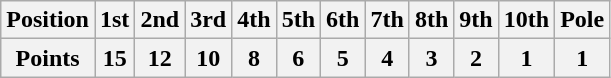<table class="wikitable">
<tr>
<th>Position</th>
<th>1st</th>
<th>2nd</th>
<th>3rd</th>
<th>4th</th>
<th>5th</th>
<th>6th</th>
<th>7th</th>
<th>8th</th>
<th>9th</th>
<th>10th</th>
<th>Pole</th>
</tr>
<tr>
<th>Points</th>
<th>15</th>
<th>12</th>
<th>10</th>
<th>8</th>
<th>6</th>
<th>5</th>
<th>4</th>
<th>3</th>
<th>2</th>
<th>1</th>
<th>1</th>
</tr>
</table>
